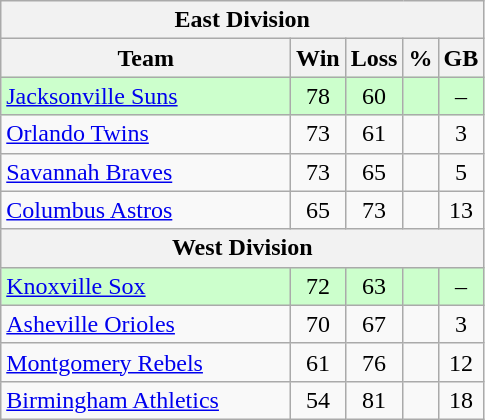<table class="wikitable">
<tr>
<th colspan="5">East Division</th>
</tr>
<tr>
<th width="60%">Team</th>
<th>Win</th>
<th>Loss</th>
<th>%</th>
<th>GB</th>
</tr>
<tr align=center bgcolor=ccffcc>
<td align=left><a href='#'>Jacksonville Suns</a></td>
<td>78</td>
<td>60</td>
<td></td>
<td>–</td>
</tr>
<tr align=center>
<td align=left><a href='#'>Orlando Twins</a></td>
<td>73</td>
<td>61</td>
<td></td>
<td>3</td>
</tr>
<tr align=center>
<td align=left><a href='#'>Savannah Braves</a></td>
<td>73</td>
<td>65</td>
<td></td>
<td>5</td>
</tr>
<tr align=center>
<td align=left><a href='#'>Columbus Astros</a></td>
<td>65</td>
<td>73</td>
<td></td>
<td>13</td>
</tr>
<tr>
<th colspan="5">West Division</th>
</tr>
<tr align=center bgcolor=ccffcc>
<td align=left><a href='#'>Knoxville Sox</a></td>
<td>72</td>
<td>63</td>
<td></td>
<td>–</td>
</tr>
<tr align=center>
<td align=left><a href='#'>Asheville Orioles</a></td>
<td>70</td>
<td>67</td>
<td></td>
<td>3</td>
</tr>
<tr align=center>
<td align=left><a href='#'>Montgomery Rebels</a></td>
<td>61</td>
<td>76</td>
<td></td>
<td>12</td>
</tr>
<tr align=center>
<td align=left><a href='#'>Birmingham Athletics</a></td>
<td>54</td>
<td>81</td>
<td></td>
<td>18</td>
</tr>
</table>
